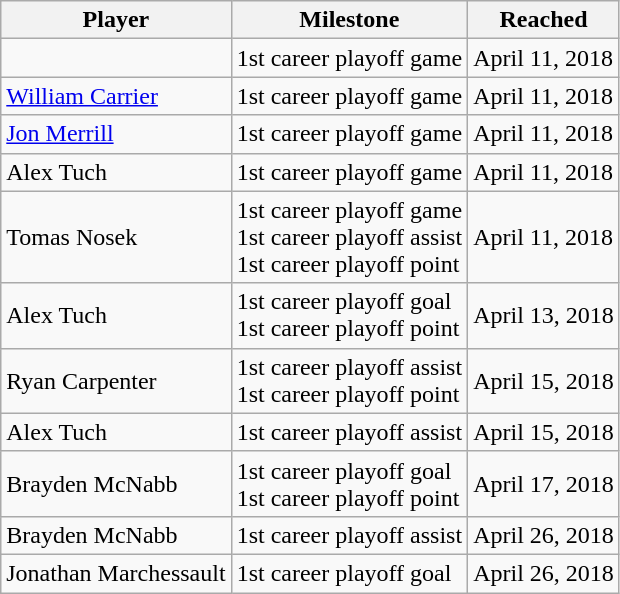<table class="wikitable sortable">
<tr>
<th>Player</th>
<th>Milestone</th>
<th data-sort-type="date">Reached</th>
</tr>
<tr>
<td></td>
<td>1st career playoff game</td>
<td>April 11, 2018</td>
</tr>
<tr>
<td><a href='#'>William Carrier</a></td>
<td>1st career playoff game</td>
<td>April 11, 2018</td>
</tr>
<tr>
<td><a href='#'>Jon Merrill</a></td>
<td>1st career playoff game</td>
<td>April 11, 2018</td>
</tr>
<tr>
<td>Alex Tuch</td>
<td>1st career playoff game</td>
<td>April 11, 2018</td>
</tr>
<tr>
<td>Tomas Nosek</td>
<td>1st career playoff game<br>1st career playoff assist<br>1st career playoff point</td>
<td>April 11, 2018</td>
</tr>
<tr>
<td>Alex Tuch</td>
<td>1st career playoff goal<br>1st career playoff point</td>
<td>April 13, 2018</td>
</tr>
<tr>
<td>Ryan Carpenter</td>
<td>1st career playoff assist<br>1st career playoff point</td>
<td>April 15, 2018</td>
</tr>
<tr>
<td>Alex Tuch</td>
<td>1st career playoff assist</td>
<td>April 15, 2018</td>
</tr>
<tr>
<td>Brayden McNabb</td>
<td>1st career playoff goal<br>1st career playoff point</td>
<td>April 17, 2018</td>
</tr>
<tr>
<td>Brayden McNabb</td>
<td>1st career playoff assist</td>
<td>April 26, 2018</td>
</tr>
<tr>
<td>Jonathan Marchessault</td>
<td>1st career playoff goal</td>
<td>April 26, 2018</td>
</tr>
</table>
